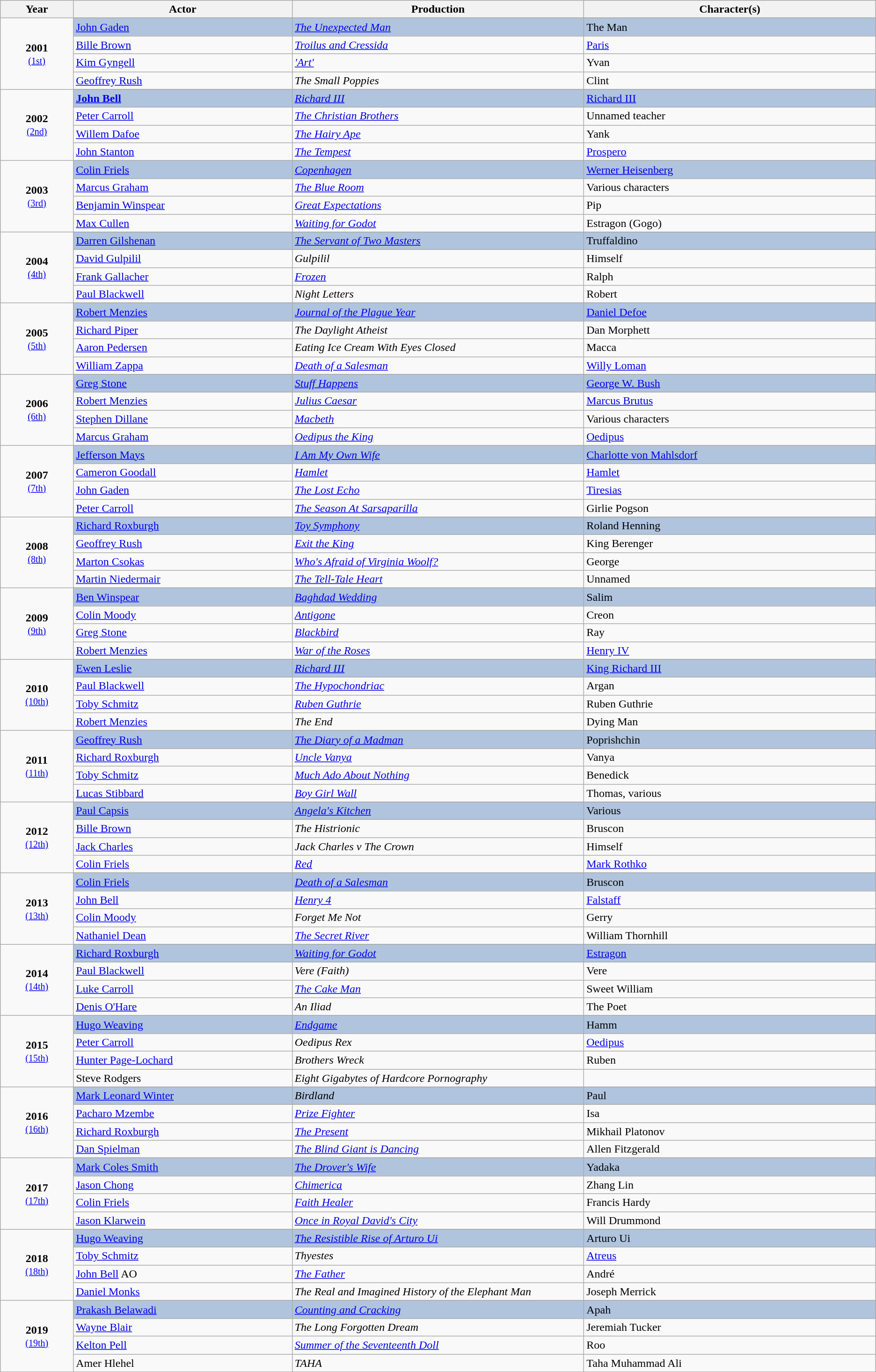<table class="sortable wikitable">
<tr>
<th width="5%">Year</th>
<th width="15%">Actor</th>
<th width="20%">Production</th>
<th width="20%">Character(s)</th>
</tr>
<tr>
<td rowspan="5" align="center"><strong>2001</strong><br><small><a href='#'>(1st)</a></small></td>
</tr>
<tr style="background:#B0C4DE">
<td><a href='#'>John Gaden</a></td>
<td><em><a href='#'>The Unexpected Man</a></em></td>
<td>The Man</td>
</tr>
<tr>
<td><a href='#'>Bille Brown</a></td>
<td><em><a href='#'>Troilus and Cressida</a></em></td>
<td><a href='#'>Paris</a></td>
</tr>
<tr>
<td><a href='#'>Kim Gyngell</a></td>
<td><em><a href='#'>'Art'</a></em></td>
<td>Yvan</td>
</tr>
<tr>
<td><a href='#'>Geoffrey Rush</a></td>
<td><em>The Small Poppies</em></td>
<td>Clint</td>
</tr>
<tr>
<td rowspan="5" align="center"><strong>2002</strong><br><small><a href='#'>(2nd)</a></small></td>
</tr>
<tr style="background:#B0C4DE">
<td><strong><a href='#'>John Bell</a></strong></td>
<td><em><a href='#'>Richard III</a></em></td>
<td><a href='#'>Richard III</a></td>
</tr>
<tr>
<td><a href='#'>Peter Carroll</a></td>
<td><em><a href='#'>The Christian Brothers</a></em></td>
<td>Unnamed teacher</td>
</tr>
<tr>
<td><a href='#'>Willem Dafoe</a></td>
<td><em><a href='#'>The Hairy Ape</a></em></td>
<td>Yank</td>
</tr>
<tr>
<td><a href='#'>John Stanton</a></td>
<td><em><a href='#'>The Tempest</a></em></td>
<td><a href='#'>Prospero</a></td>
</tr>
<tr>
<td rowspan="5" align="center"><strong>2003</strong><br><small><a href='#'>(3rd)</a></small></td>
</tr>
<tr style="background:#B0C4DE">
<td><a href='#'>Colin Friels</a></td>
<td><em><a href='#'>Copenhagen</a></em></td>
<td><a href='#'>Werner Heisenberg</a></td>
</tr>
<tr>
<td><a href='#'>Marcus Graham</a></td>
<td><em><a href='#'>The Blue Room</a></em></td>
<td>Various characters</td>
</tr>
<tr>
<td><a href='#'>Benjamin Winspear</a></td>
<td><em><a href='#'>Great Expectations</a></em></td>
<td>Pip</td>
</tr>
<tr>
<td><a href='#'>Max Cullen</a></td>
<td><em><a href='#'>Waiting for Godot</a></em></td>
<td>Estragon (Gogo)</td>
</tr>
<tr>
<td rowspan="5" align="center"><strong>2004</strong><br><small><a href='#'>(4th)</a></small></td>
</tr>
<tr style="background:#B0C4DE">
<td><a href='#'>Darren Gilshenan</a></td>
<td><em><a href='#'>The Servant of Two Masters</a></em></td>
<td>Truffaldino</td>
</tr>
<tr>
<td><a href='#'>David Gulpilil</a></td>
<td><em>Gulpilil</em></td>
<td>Himself</td>
</tr>
<tr>
<td><a href='#'>Frank Gallacher</a></td>
<td><em><a href='#'>Frozen</a></em></td>
<td>Ralph</td>
</tr>
<tr>
<td><a href='#'>Paul Blackwell</a></td>
<td><em>Night Letters</em></td>
<td>Robert</td>
</tr>
<tr>
<td rowspan="5" align="center"><strong>2005</strong><br><small><a href='#'>(5th)</a></small></td>
</tr>
<tr style="background:#B0C4DE">
<td><a href='#'>Robert Menzies</a></td>
<td><em><a href='#'>Journal of the Plague Year</a></em></td>
<td><a href='#'>Daniel Defoe</a></td>
</tr>
<tr>
<td><a href='#'>Richard Piper</a></td>
<td><em>The Daylight Atheist</em></td>
<td>Dan Morphett</td>
</tr>
<tr>
<td><a href='#'>Aaron Pedersen</a></td>
<td><em>Eating Ice Cream With Eyes Closed</em></td>
<td>Macca</td>
</tr>
<tr>
<td><a href='#'>William Zappa</a></td>
<td><em><a href='#'>Death of a Salesman</a></em></td>
<td><a href='#'>Willy Loman</a></td>
</tr>
<tr>
<td rowspan="5" align="center"><strong>2006</strong><br><small><a href='#'>(6th)</a></small></td>
</tr>
<tr style="background:#B0C4DE">
<td><a href='#'>Greg Stone</a></td>
<td><em><a href='#'>Stuff Happens</a></em></td>
<td><a href='#'>George W. Bush</a></td>
</tr>
<tr>
<td><a href='#'>Robert Menzies</a></td>
<td><em><a href='#'>Julius Caesar</a></em></td>
<td><a href='#'>Marcus Brutus</a></td>
</tr>
<tr>
<td><a href='#'>Stephen Dillane</a></td>
<td><em><a href='#'>Macbeth</a></em></td>
<td>Various characters</td>
</tr>
<tr>
<td><a href='#'>Marcus Graham</a></td>
<td><em><a href='#'>Oedipus the King</a></em></td>
<td><a href='#'>Oedipus</a></td>
</tr>
<tr>
<td rowspan="5" align="center"><strong>2007</strong><br><small><a href='#'>(7th)</a></small></td>
</tr>
<tr style="background:#B0C4DE">
<td><a href='#'>Jefferson Mays</a></td>
<td><em><a href='#'>I Am My Own Wife</a></em></td>
<td><a href='#'>Charlotte von Mahlsdorf</a></td>
</tr>
<tr>
<td><a href='#'>Cameron Goodall</a></td>
<td><em><a href='#'>Hamlet</a></em></td>
<td><a href='#'>Hamlet</a></td>
</tr>
<tr>
<td><a href='#'>John Gaden</a></td>
<td><em><a href='#'>The Lost Echo</a></em></td>
<td><a href='#'>Tiresias</a></td>
</tr>
<tr>
<td><a href='#'>Peter Carroll</a></td>
<td><em><a href='#'>The Season At Sarsaparilla</a></em></td>
<td>Girlie Pogson</td>
</tr>
<tr>
<td rowspan="5" align="center"><strong>2008</strong><br><small><a href='#'>(8th)</a></small></td>
</tr>
<tr style="background:#B0C4DE">
<td><a href='#'>Richard Roxburgh</a></td>
<td><em><a href='#'>Toy Symphony</a></em></td>
<td>Roland Henning</td>
</tr>
<tr>
<td><a href='#'>Geoffrey Rush</a></td>
<td><em><a href='#'>Exit the King</a></em></td>
<td>King Berenger</td>
</tr>
<tr>
<td><a href='#'>Marton Csokas</a></td>
<td><em><a href='#'>Who's Afraid of Virginia Woolf?</a></em></td>
<td>George</td>
</tr>
<tr>
<td><a href='#'>Martin Niedermair</a></td>
<td><em><a href='#'>The Tell-Tale Heart</a></em></td>
<td>Unnamed</td>
</tr>
<tr>
<td rowspan="5" align="center"><strong>2009</strong><br><small><a href='#'>(9th)</a></small></td>
</tr>
<tr style="background:#B0C4DE">
<td><a href='#'>Ben Winspear</a></td>
<td><em><a href='#'>Baghdad Wedding</a></em></td>
<td>Salim</td>
</tr>
<tr>
<td><a href='#'>Colin Moody</a></td>
<td><em><a href='#'>Antigone</a></em></td>
<td>Creon</td>
</tr>
<tr>
<td><a href='#'>Greg Stone</a></td>
<td><em><a href='#'>Blackbird</a></em></td>
<td>Ray</td>
</tr>
<tr>
<td><a href='#'>Robert Menzies</a></td>
<td><em><a href='#'>War of the Roses</a></em></td>
<td><a href='#'>Henry IV</a></td>
</tr>
<tr>
<td rowspan="5" align="center"><strong>2010</strong><br><small><a href='#'>(10th)</a></small></td>
</tr>
<tr style="background:#B0C4DE">
<td><a href='#'>Ewen Leslie</a></td>
<td><em><a href='#'>Richard III</a></em></td>
<td><a href='#'>King Richard III</a></td>
</tr>
<tr>
<td><a href='#'>Paul Blackwell</a></td>
<td><em><a href='#'>The Hypochondriac</a></em></td>
<td>Argan</td>
</tr>
<tr>
<td><a href='#'>Toby Schmitz</a></td>
<td><em><a href='#'>Ruben Guthrie</a></em></td>
<td>Ruben Guthrie</td>
</tr>
<tr>
<td><a href='#'>Robert Menzies</a></td>
<td><em>The End</em></td>
<td>Dying Man</td>
</tr>
<tr>
<td rowspan="5" align="center"><strong>2011</strong><br><small><a href='#'>(11th)</a></small></td>
</tr>
<tr style="background:#B0C4DE">
<td><a href='#'>Geoffrey Rush</a></td>
<td><em><a href='#'>The Diary of a Madman</a></em></td>
<td>Poprishchin</td>
</tr>
<tr>
<td><a href='#'>Richard Roxburgh</a></td>
<td><em><a href='#'>Uncle Vanya</a></em></td>
<td>Vanya</td>
</tr>
<tr>
<td><a href='#'>Toby Schmitz</a></td>
<td><em><a href='#'>Much Ado About Nothing</a></em></td>
<td>Benedick</td>
</tr>
<tr>
<td><a href='#'>Lucas Stibbard</a></td>
<td><em><a href='#'>Boy Girl Wall</a></em></td>
<td>Thomas, various</td>
</tr>
<tr>
<td rowspan="5" align="center"><strong>2012</strong><br><small><a href='#'>(12th)</a></small></td>
</tr>
<tr style="background:#B0C4DE">
<td><a href='#'>Paul Capsis</a></td>
<td><em><a href='#'>Angela's Kitchen</a></em></td>
<td>Various</td>
</tr>
<tr>
<td><a href='#'>Bille Brown</a></td>
<td><em>The Histrionic</em></td>
<td>Bruscon</td>
</tr>
<tr>
<td><a href='#'>Jack Charles</a></td>
<td><em>Jack Charles v The Crown</em></td>
<td>Himself</td>
</tr>
<tr>
<td><a href='#'>Colin Friels</a></td>
<td><em><a href='#'>Red</a></em></td>
<td><a href='#'>Mark Rothko</a></td>
</tr>
<tr>
<td rowspan="5" align="center"><strong>2013</strong><br><small><a href='#'>(13th)</a></small></td>
</tr>
<tr style="background:#B0C4DE">
<td><a href='#'>Colin Friels</a></td>
<td><em><a href='#'>Death of a Salesman</a></em></td>
<td>Bruscon</td>
</tr>
<tr>
<td><a href='#'>John Bell</a></td>
<td><em><a href='#'>Henry 4</a></em></td>
<td><a href='#'>Falstaff</a></td>
</tr>
<tr>
<td><a href='#'>Colin Moody</a></td>
<td><em>Forget Me Not</em></td>
<td>Gerry</td>
</tr>
<tr>
<td><a href='#'>Nathaniel Dean</a></td>
<td><em><a href='#'>The Secret River</a></em></td>
<td>William Thornhill</td>
</tr>
<tr>
<td rowspan="5" align="center"><strong>2014</strong><br><small><a href='#'>(14th)</a></small></td>
</tr>
<tr style="background:#B0C4DE">
<td><a href='#'>Richard Roxburgh</a></td>
<td><em><a href='#'>Waiting for Godot</a></em></td>
<td><a href='#'>Estragon</a></td>
</tr>
<tr>
<td><a href='#'>Paul Blackwell</a></td>
<td><em>Vere (Faith)</em></td>
<td>Vere</td>
</tr>
<tr>
<td><a href='#'>Luke Carroll</a></td>
<td><em><a href='#'>The Cake Man</a></em></td>
<td>Sweet William</td>
</tr>
<tr>
<td><a href='#'>Denis O'Hare</a></td>
<td><em>An Iliad</em></td>
<td>The Poet</td>
</tr>
<tr>
<td rowspan="5" align="center"><strong>2015</strong><br><small><a href='#'>(15th)</a></small></td>
</tr>
<tr style="background:#B0C4DE">
<td><a href='#'>Hugo Weaving</a></td>
<td><em><a href='#'>Endgame</a></em></td>
<td>Hamm</td>
</tr>
<tr>
<td><a href='#'>Peter Carroll</a></td>
<td><em>Oedipus Rex</em></td>
<td><a href='#'>Oedipus</a></td>
</tr>
<tr>
<td><a href='#'>Hunter Page-Lochard</a></td>
<td><em>Brothers Wreck</em></td>
<td>Ruben</td>
</tr>
<tr>
<td>Steve Rodgers</td>
<td><em>Eight Gigabytes of Hardcore Pornography</em></td>
<td></td>
</tr>
<tr>
<td rowspan="5" align="center"><strong>2016</strong><br><small><a href='#'>(16th)</a></small></td>
</tr>
<tr style="background:#B0C4DE">
<td><a href='#'>Mark Leonard Winter</a></td>
<td><em>Birdland</em></td>
<td>Paul</td>
</tr>
<tr>
<td><a href='#'>Pacharo Mzembe</a></td>
<td><em><a href='#'>Prize Fighter</a></em></td>
<td>Isa</td>
</tr>
<tr>
<td><a href='#'>Richard Roxburgh</a></td>
<td><em><a href='#'>The Present</a></em></td>
<td>Mikhail Platonov</td>
</tr>
<tr>
<td><a href='#'>Dan Spielman</a></td>
<td><em><a href='#'>The Blind Giant is Dancing</a></em></td>
<td>Allen Fitzgerald</td>
</tr>
<tr>
<td rowspan="5" align="center"><strong>2017</strong><br><small><a href='#'>(17th)</a></small></td>
</tr>
<tr style="background:#B0C4DE">
<td><a href='#'>Mark Coles Smith</a></td>
<td><em><a href='#'>The Drover's Wife</a></em></td>
<td>Yadaka</td>
</tr>
<tr>
<td><a href='#'>Jason Chong</a></td>
<td><em><a href='#'>Chimerica</a></em></td>
<td>Zhang Lin</td>
</tr>
<tr>
<td><a href='#'>Colin Friels</a></td>
<td><em><a href='#'>Faith Healer</a></em></td>
<td>Francis Hardy</td>
</tr>
<tr>
<td><a href='#'>Jason Klarwein</a></td>
<td><em><a href='#'>Once in Royal David's City</a></em></td>
<td>Will Drummond</td>
</tr>
<tr>
<td rowspan="5" align="center"><strong>2018</strong><br><small><a href='#'>(18th)</a></small></td>
</tr>
<tr style="background:#B0C4DE">
<td><a href='#'>Hugo Weaving</a></td>
<td><em><a href='#'>The Resistible Rise of Arturo Ui</a></em></td>
<td>Arturo Ui</td>
</tr>
<tr>
<td><a href='#'>Toby Schmitz</a></td>
<td><em>Thyestes</em></td>
<td><a href='#'>Atreus</a></td>
</tr>
<tr>
<td><a href='#'>John Bell</a> AO</td>
<td><em><a href='#'>The Father</a></em></td>
<td>André</td>
</tr>
<tr>
<td><a href='#'>Daniel Monks</a></td>
<td><em>The Real and Imagined History of the Elephant Man</em></td>
<td>Joseph Merrick</td>
</tr>
<tr>
<td rowspan="5" align="center"><strong>2019</strong><br><small><a href='#'>(19th)</a></small></td>
</tr>
<tr style="background:#B0C4DE">
<td><a href='#'>Prakash Belawadi</a></td>
<td><em><a href='#'>Counting and Cracking</a></em></td>
<td>Apah</td>
</tr>
<tr>
<td><a href='#'>Wayne Blair</a></td>
<td><em>The Long Forgotten Dream</em></td>
<td>Jeremiah Tucker</td>
</tr>
<tr>
<td><a href='#'>Kelton Pell</a></td>
<td><em><a href='#'>Summer of the Seventeenth Doll</a></em></td>
<td>Roo</td>
</tr>
<tr>
<td>Amer Hlehel</td>
<td><em>TAHA</em></td>
<td>Taha Muhammad Ali</td>
</tr>
</table>
